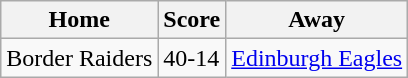<table class="wikitable">
<tr>
<th>Home</th>
<th>Score</th>
<th>Away</th>
</tr>
<tr>
<td>Border Raiders</td>
<td>40-14</td>
<td><a href='#'>Edinburgh Eagles</a></td>
</tr>
</table>
